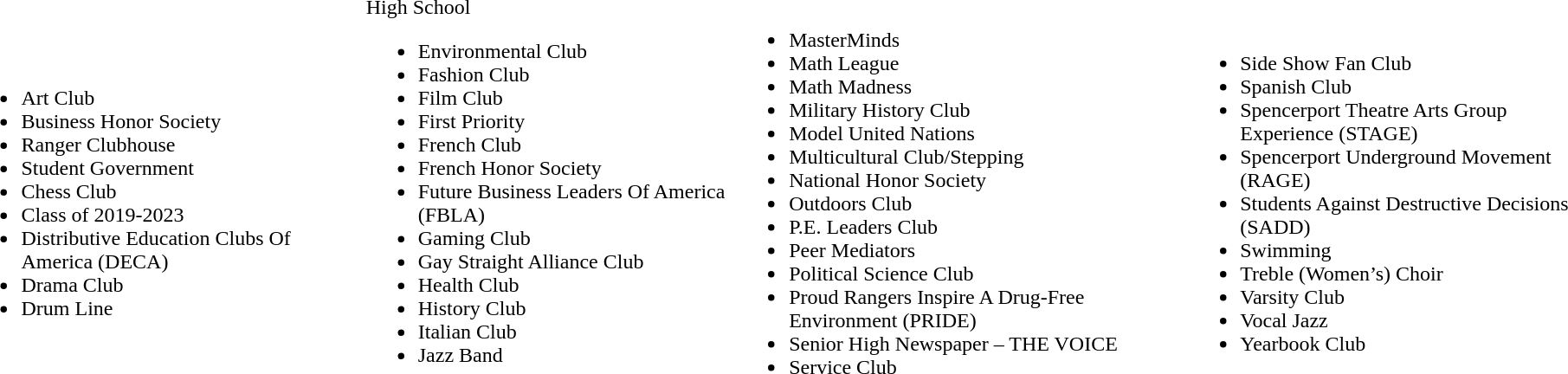<table>
<tr>
<td><br><ul><li>Art Club</li><li>Business Honor Society</li><li>Ranger Clubhouse</li><li>Student Government</li><li>Chess Club</li><li>Class of 2019-2023</li><li>Distributive Education Clubs Of America (DECA)</li><li>Drama Club</li><li>Drum Line</li></ul></td>
<td>High School<br><ul><li>Environmental Club</li><li>Fashion Club</li><li>Film Club</li><li>First Priority</li><li>French Club</li><li>French Honor Society</li><li>Future Business Leaders Of America (FBLA)</li><li>Gaming Club</li><li>Gay Straight Alliance Club</li><li>Health Club</li><li>History Club</li><li>Italian Club</li><li>Jazz Band</li></ul></td>
<td><br><ul><li>MasterMinds</li><li>Math League</li><li>Math Madness</li><li>Military History Club</li><li>Model United Nations</li><li>Multicultural Club/Stepping</li><li>National Honor Society</li><li>Outdoors Club</li><li>P.E. Leaders Club</li><li>Peer Mediators</li><li>Political Science Club</li><li>Proud Rangers Inspire A Drug-Free Environment (PRIDE)</li><li>Senior High Newspaper – THE VOICE</li><li>Service Club</li></ul></td>
<td><br><ul><li>Side Show Fan Club</li><li>Spanish Club</li><li>Spencerport Theatre Arts Group Experience (STAGE)</li><li>Spencerport Underground Movement (RAGE)</li><li>Students Against Destructive Decisions (SADD)</li><li>Swimming</li><li>Treble (Women’s) Choir</li><li>Varsity Club</li><li>Vocal Jazz</li><li>Yearbook Club</li></ul></td>
</tr>
</table>
